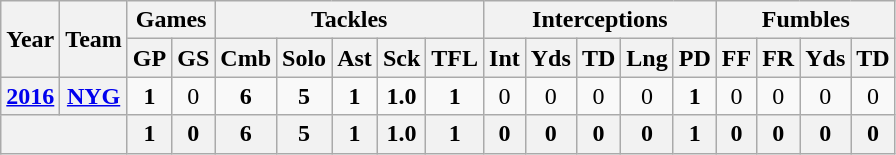<table class="wikitable" style="text-align:center">
<tr>
<th rowspan="2">Year</th>
<th rowspan="2">Team</th>
<th colspan="2">Games</th>
<th colspan="5">Tackles</th>
<th colspan="5">Interceptions</th>
<th colspan="4">Fumbles</th>
</tr>
<tr>
<th>GP</th>
<th>GS</th>
<th>Cmb</th>
<th>Solo</th>
<th>Ast</th>
<th>Sck</th>
<th>TFL</th>
<th>Int</th>
<th>Yds</th>
<th>TD</th>
<th>Lng</th>
<th>PD</th>
<th>FF</th>
<th>FR</th>
<th>Yds</th>
<th>TD</th>
</tr>
<tr>
<th><a href='#'>2016</a></th>
<th><a href='#'>NYG</a></th>
<td><strong>1</strong></td>
<td>0</td>
<td><strong>6</strong></td>
<td><strong>5</strong></td>
<td><strong>1</strong></td>
<td><strong>1.0</strong></td>
<td><strong>1</strong></td>
<td>0</td>
<td>0</td>
<td>0</td>
<td>0</td>
<td><strong>1</strong></td>
<td>0</td>
<td>0</td>
<td>0</td>
<td>0</td>
</tr>
<tr>
<th colspan="2"></th>
<th>1</th>
<th>0</th>
<th>6</th>
<th>5</th>
<th>1</th>
<th>1.0</th>
<th>1</th>
<th>0</th>
<th>0</th>
<th>0</th>
<th>0</th>
<th>1</th>
<th>0</th>
<th>0</th>
<th>0</th>
<th>0</th>
</tr>
</table>
